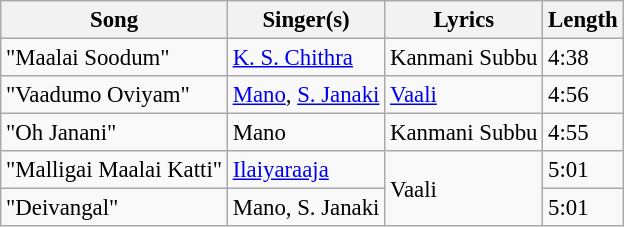<table class="wikitable" style="font-size:95%;">
<tr>
<th>Song</th>
<th>Singer(s)</th>
<th>Lyrics</th>
<th>Length</th>
</tr>
<tr>
<td>"Maalai Soodum"</td>
<td><a href='#'>K. S. Chithra</a></td>
<td>Kanmani Subbu</td>
<td>4:38</td>
</tr>
<tr>
<td>"Vaadumo Oviyam"</td>
<td><a href='#'>Mano</a>, <a href='#'>S. Janaki</a></td>
<td><a href='#'>Vaali</a></td>
<td>4:56</td>
</tr>
<tr>
<td>"Oh Janani"</td>
<td>Mano</td>
<td>Kanmani Subbu</td>
<td>4:55</td>
</tr>
<tr>
<td>"Malligai Maalai Katti"</td>
<td><a href='#'>Ilaiyaraaja</a></td>
<td rowspan=2>Vaali</td>
<td>5:01</td>
</tr>
<tr>
<td>"Deivangal"</td>
<td>Mano, S. Janaki</td>
<td>5:01</td>
</tr>
</table>
